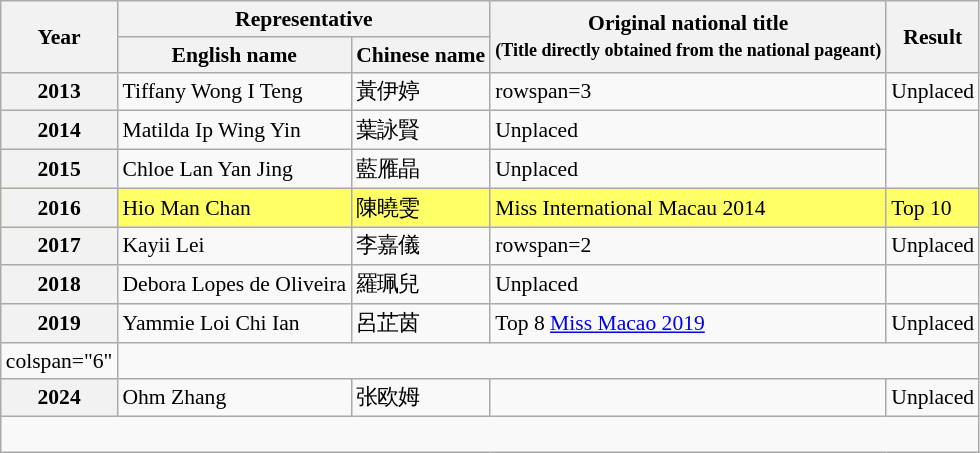<table class="wikitable defaultcenter col2left" style="font-size:90%;">
<tr>
<th rowspan=2>Year</th>
<th colspan=2>Representative</th>
<th rowspan=2>Original national title<br><small>(Title directly obtained from the national pageant)</small></th>
<th rowspan=2>Result</th>
</tr>
<tr>
<th>English name</th>
<th>Chinese name</th>
</tr>
<tr>
<th>2013</th>
<td>Tiffany Wong I Teng</td>
<td>黃伊婷</td>
<td>rowspan=3 </td>
<td>Unplaced</td>
</tr>
<tr>
<th>2014</th>
<td>Matilda Ip Wing Yin</td>
<td>葉詠賢</td>
<td>Unplaced</td>
</tr>
<tr>
<th>2015</th>
<td>Chloe Lan Yan Jing</td>
<td>藍雁晶</td>
<td>Unplaced</td>
</tr>
<tr bgcolor=#FFFF66>
<th>2016</th>
<td>Hio Man Chan</td>
<td>陳曉雯</td>
<td>Miss International Macau 2014</td>
<td>Top 10</td>
</tr>
<tr>
<th>2017</th>
<td>Kayii Lei</td>
<td>李嘉儀</td>
<td>rowspan=2 </td>
<td>Unplaced</td>
</tr>
<tr>
<th>2018</th>
<td>Debora Lopes de Oliveira</td>
<td>羅珮兒</td>
<td>Unplaced</td>
</tr>
<tr>
<th>2019</th>
<td>Yammie Loi Chi Ian</td>
<td>呂芷茵</td>
<td>Top 8 <a href='#'>Miss Macao 2019</a></td>
<td>Unplaced</td>
</tr>
<tr>
<td>colspan="6"  </td>
</tr>
<tr>
<th>2024</th>
<td>Ohm Zhang</td>
<td>张欧姆</td>
<td></td>
<td>Unplaced</td>
</tr>
<tr>
<td colspan="6"><br></td>
</tr>
</table>
